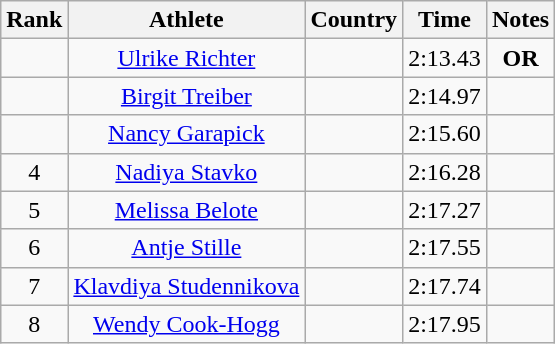<table class="wikitable sortable" style="text-align:center">
<tr>
<th>Rank</th>
<th>Athlete</th>
<th>Country</th>
<th>Time</th>
<th>Notes</th>
</tr>
<tr>
<td></td>
<td><a href='#'>Ulrike Richter</a></td>
<td align=left></td>
<td>2:13.43</td>
<td><strong>OR </strong></td>
</tr>
<tr>
<td></td>
<td><a href='#'>Birgit Treiber</a></td>
<td align=left></td>
<td>2:14.97</td>
<td><strong> </strong></td>
</tr>
<tr>
<td></td>
<td><a href='#'>Nancy Garapick</a></td>
<td align=left></td>
<td>2:15.60</td>
<td><strong> </strong></td>
</tr>
<tr>
<td>4</td>
<td><a href='#'>Nadiya Stavko</a></td>
<td align=left></td>
<td>2:16.28</td>
<td><strong> </strong></td>
</tr>
<tr>
<td>5</td>
<td><a href='#'>Melissa Belote</a></td>
<td align=left></td>
<td>2:17.27</td>
<td><strong> </strong></td>
</tr>
<tr>
<td>6</td>
<td><a href='#'>Antje Stille</a></td>
<td align=left></td>
<td>2:17.55</td>
<td><strong> </strong></td>
</tr>
<tr>
<td>7</td>
<td><a href='#'>Klavdiya Studennikova</a></td>
<td align=left></td>
<td>2:17.74</td>
<td><strong> </strong></td>
</tr>
<tr>
<td>8</td>
<td><a href='#'>Wendy Cook-Hogg</a></td>
<td align=left></td>
<td>2:17.95</td>
<td><strong> </strong></td>
</tr>
</table>
